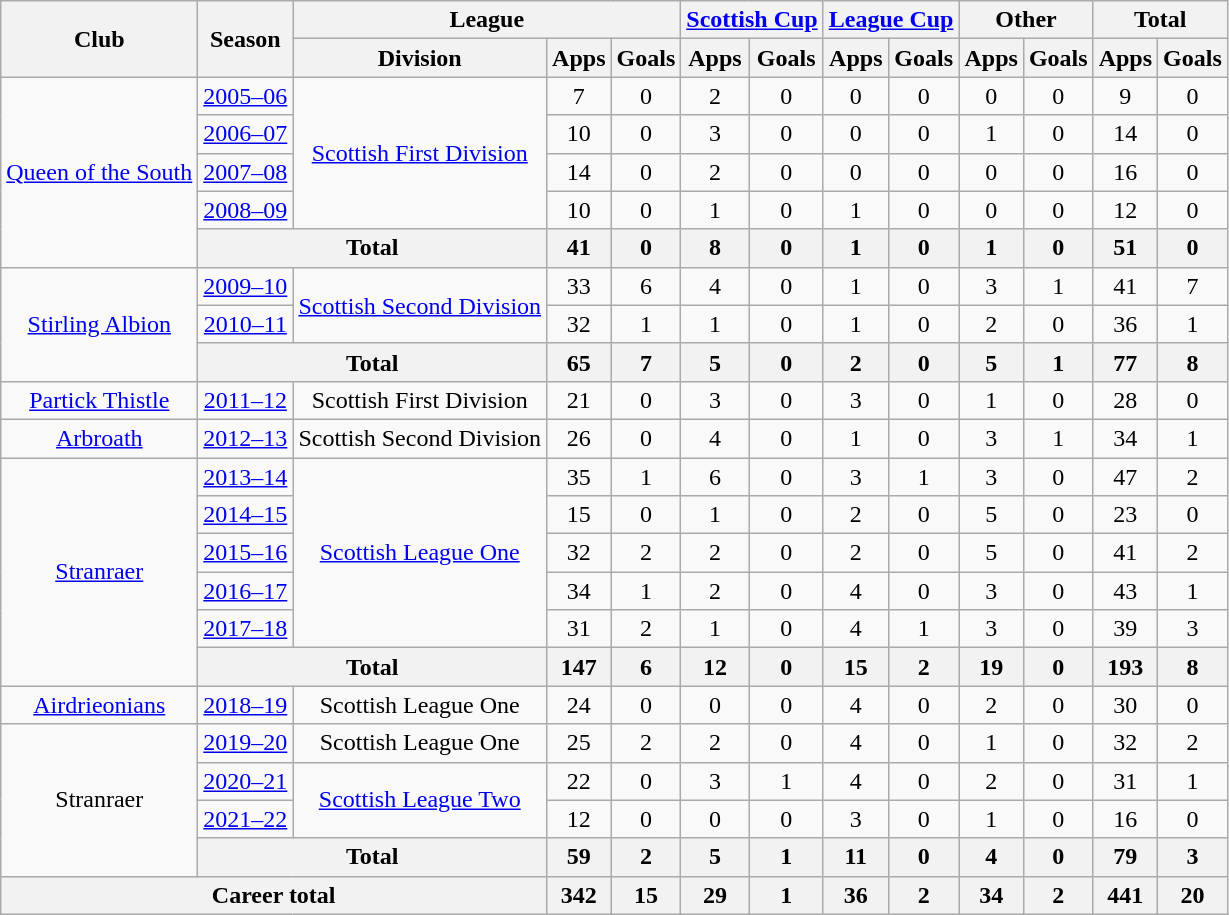<table class="wikitable" style="text-align:center">
<tr>
<th rowspan="2">Club</th>
<th rowspan="2">Season</th>
<th colspan="3">League</th>
<th colspan="2"><a href='#'>Scottish Cup</a></th>
<th colspan="2"><a href='#'>League Cup</a></th>
<th colspan="2">Other</th>
<th colspan="2">Total</th>
</tr>
<tr>
<th>Division</th>
<th>Apps</th>
<th>Goals</th>
<th>Apps</th>
<th>Goals</th>
<th>Apps</th>
<th>Goals</th>
<th>Apps</th>
<th>Goals</th>
<th>Apps</th>
<th>Goals</th>
</tr>
<tr>
<td rowspan="5"><a href='#'>Queen of the South</a></td>
<td><a href='#'>2005–06</a></td>
<td rowspan="4"><a href='#'>Scottish First Division</a></td>
<td>7</td>
<td>0</td>
<td>2</td>
<td>0</td>
<td>0</td>
<td>0</td>
<td>0</td>
<td>0</td>
<td>9</td>
<td>0</td>
</tr>
<tr>
<td><a href='#'>2006–07</a></td>
<td>10</td>
<td>0</td>
<td>3</td>
<td>0</td>
<td>0</td>
<td>0</td>
<td>1</td>
<td>0</td>
<td>14</td>
<td>0</td>
</tr>
<tr>
<td><a href='#'>2007–08</a></td>
<td>14</td>
<td>0</td>
<td>2</td>
<td>0</td>
<td>0</td>
<td>0</td>
<td>0</td>
<td>0</td>
<td>16</td>
<td>0</td>
</tr>
<tr>
<td><a href='#'>2008–09</a></td>
<td>10</td>
<td>0</td>
<td>1</td>
<td>0</td>
<td>1</td>
<td>0</td>
<td>0</td>
<td>0</td>
<td>12</td>
<td>0</td>
</tr>
<tr>
<th colspan="2">Total</th>
<th>41</th>
<th>0</th>
<th>8</th>
<th>0</th>
<th>1</th>
<th>0</th>
<th>1</th>
<th>0</th>
<th>51</th>
<th>0</th>
</tr>
<tr>
<td rowspan="3"><a href='#'>Stirling Albion</a></td>
<td><a href='#'>2009–10</a></td>
<td rowspan="2"><a href='#'>Scottish Second Division</a></td>
<td>33</td>
<td>6</td>
<td>4</td>
<td>0</td>
<td>1</td>
<td>0</td>
<td>3</td>
<td>1</td>
<td>41</td>
<td>7</td>
</tr>
<tr>
<td><a href='#'>2010–11</a></td>
<td>32</td>
<td>1</td>
<td>1</td>
<td>0</td>
<td>1</td>
<td>0</td>
<td>2</td>
<td>0</td>
<td>36</td>
<td>1</td>
</tr>
<tr>
<th colspan="2">Total</th>
<th>65</th>
<th>7</th>
<th>5</th>
<th>0</th>
<th>2</th>
<th>0</th>
<th>5</th>
<th>1</th>
<th>77</th>
<th>8</th>
</tr>
<tr>
<td><a href='#'>Partick Thistle</a></td>
<td><a href='#'>2011–12</a></td>
<td>Scottish First Division</td>
<td>21</td>
<td>0</td>
<td>3</td>
<td>0</td>
<td>3</td>
<td>0</td>
<td>1</td>
<td>0</td>
<td>28</td>
<td>0</td>
</tr>
<tr>
<td><a href='#'>Arbroath</a></td>
<td><a href='#'>2012–13</a></td>
<td>Scottish Second Division</td>
<td>26</td>
<td>0</td>
<td>4</td>
<td>0</td>
<td>1</td>
<td>0</td>
<td>3</td>
<td>1</td>
<td>34</td>
<td>1</td>
</tr>
<tr>
<td rowspan="6"><a href='#'>Stranraer</a></td>
<td><a href='#'>2013–14</a></td>
<td rowspan="5"><a href='#'>Scottish League One</a></td>
<td>35</td>
<td>1</td>
<td>6</td>
<td>0</td>
<td>3</td>
<td>1</td>
<td>3</td>
<td>0</td>
<td>47</td>
<td>2</td>
</tr>
<tr>
<td><a href='#'>2014–15</a></td>
<td>15</td>
<td>0</td>
<td>1</td>
<td>0</td>
<td>2</td>
<td>0</td>
<td>5</td>
<td>0</td>
<td>23</td>
<td>0</td>
</tr>
<tr>
<td><a href='#'>2015–16</a></td>
<td>32</td>
<td>2</td>
<td>2</td>
<td>0</td>
<td>2</td>
<td>0</td>
<td>5</td>
<td>0</td>
<td>41</td>
<td>2</td>
</tr>
<tr>
<td><a href='#'>2016–17</a></td>
<td>34</td>
<td>1</td>
<td>2</td>
<td>0</td>
<td>4</td>
<td>0</td>
<td>3</td>
<td>0</td>
<td>43</td>
<td>1</td>
</tr>
<tr>
<td><a href='#'>2017–18</a></td>
<td>31</td>
<td>2</td>
<td>1</td>
<td>0</td>
<td>4</td>
<td>1</td>
<td>3</td>
<td>0</td>
<td>39</td>
<td>3</td>
</tr>
<tr>
<th colspan="2">Total</th>
<th>147</th>
<th>6</th>
<th>12</th>
<th>0</th>
<th>15</th>
<th>2</th>
<th>19</th>
<th>0</th>
<th>193</th>
<th>8</th>
</tr>
<tr>
<td><a href='#'>Airdrieonians</a></td>
<td><a href='#'>2018–19</a></td>
<td>Scottish League One</td>
<td>24</td>
<td>0</td>
<td>0</td>
<td>0</td>
<td>4</td>
<td>0</td>
<td>2</td>
<td>0</td>
<td>30</td>
<td>0</td>
</tr>
<tr>
<td rowspan="4">Stranraer</td>
<td><a href='#'>2019–20</a></td>
<td>Scottish League One</td>
<td>25</td>
<td>2</td>
<td>2</td>
<td>0</td>
<td>4</td>
<td>0</td>
<td>1</td>
<td>0</td>
<td>32</td>
<td>2</td>
</tr>
<tr>
<td><a href='#'>2020–21</a></td>
<td rowspan="2"><a href='#'>Scottish League Two</a></td>
<td>22</td>
<td>0</td>
<td>3</td>
<td>1</td>
<td>4</td>
<td>0</td>
<td>2</td>
<td>0</td>
<td>31</td>
<td>1</td>
</tr>
<tr>
<td><a href='#'>2021–22</a></td>
<td>12</td>
<td>0</td>
<td>0</td>
<td>0</td>
<td>3</td>
<td>0</td>
<td>1</td>
<td>0</td>
<td>16</td>
<td>0</td>
</tr>
<tr>
<th colspan="2">Total</th>
<th>59</th>
<th>2</th>
<th>5</th>
<th>1</th>
<th>11</th>
<th>0</th>
<th>4</th>
<th>0</th>
<th>79</th>
<th>3</th>
</tr>
<tr>
<th colspan="3">Career total</th>
<th>342</th>
<th>15</th>
<th>29</th>
<th>1</th>
<th>36</th>
<th>2</th>
<th>34</th>
<th>2</th>
<th>441</th>
<th>20</th>
</tr>
</table>
